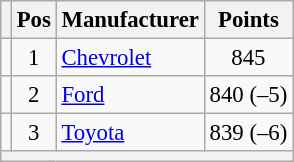<table class="wikitable" style="font-size: 95%">
<tr>
<th></th>
<th>Pos</th>
<th>Manufacturer</th>
<th>Points</th>
</tr>
<tr>
<td align="left"></td>
<td style="text-align:center;">1</td>
<td><a href='#'>Chevrolet</a></td>
<td style="text-align:center;">845</td>
</tr>
<tr>
<td align="left"></td>
<td style="text-align:center;">2</td>
<td><a href='#'>Ford</a></td>
<td style="text-align:center;">840 (–5)</td>
</tr>
<tr>
<td align="left"></td>
<td style="text-align:center;">3</td>
<td><a href='#'>Toyota</a></td>
<td style="text-align:center;">839 (–6)</td>
</tr>
<tr class="sortbottom">
<th colspan="9"></th>
</tr>
</table>
